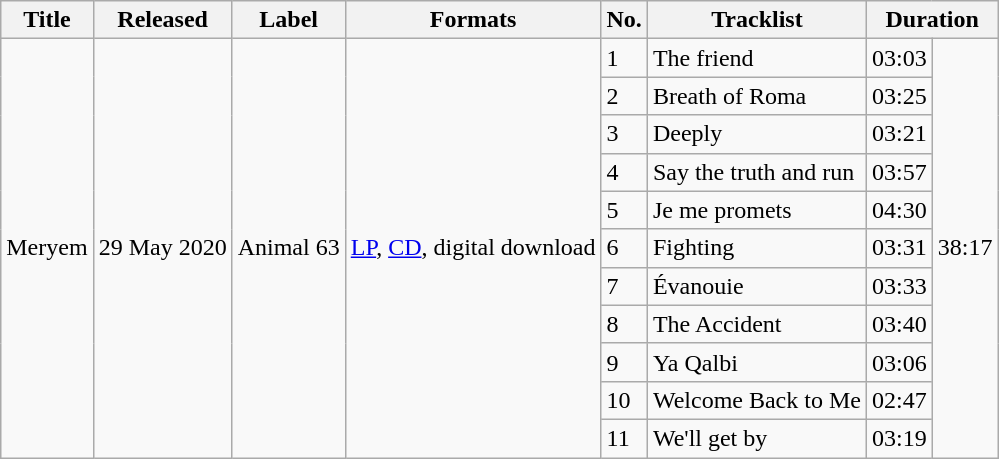<table class="wikitable">
<tr>
<th>Title</th>
<th>Released</th>
<th>Label</th>
<th>Formats</th>
<th>No.</th>
<th>Tracklist</th>
<th colspan="2">Duration</th>
</tr>
<tr>
<td rowspan="11">Meryem</td>
<td rowspan="11">29 May 2020</td>
<td rowspan="11">Animal 63</td>
<td rowspan="11"><a href='#'>LP</a>, <a href='#'>CD</a>, digital download</td>
<td>1</td>
<td>The friend</td>
<td>03:03</td>
<td rowspan="11">38:17</td>
</tr>
<tr>
<td>2</td>
<td>Breath of Roma</td>
<td>03:25</td>
</tr>
<tr>
<td>3</td>
<td>Deeply</td>
<td>03:21</td>
</tr>
<tr>
<td>4</td>
<td>Say the truth and run</td>
<td>03:57</td>
</tr>
<tr>
<td>5</td>
<td>Je me promets</td>
<td>04:30</td>
</tr>
<tr>
<td>6</td>
<td>Fighting</td>
<td>03:31</td>
</tr>
<tr>
<td>7</td>
<td>Évanouie</td>
<td>03:33</td>
</tr>
<tr>
<td>8</td>
<td>The Accident</td>
<td>03:40</td>
</tr>
<tr>
<td>9</td>
<td>Ya Qalbi</td>
<td>03:06</td>
</tr>
<tr>
<td>10</td>
<td>Welcome Back to Me</td>
<td>02:47</td>
</tr>
<tr>
<td>11</td>
<td>We'll get by</td>
<td>03:19</td>
</tr>
</table>
